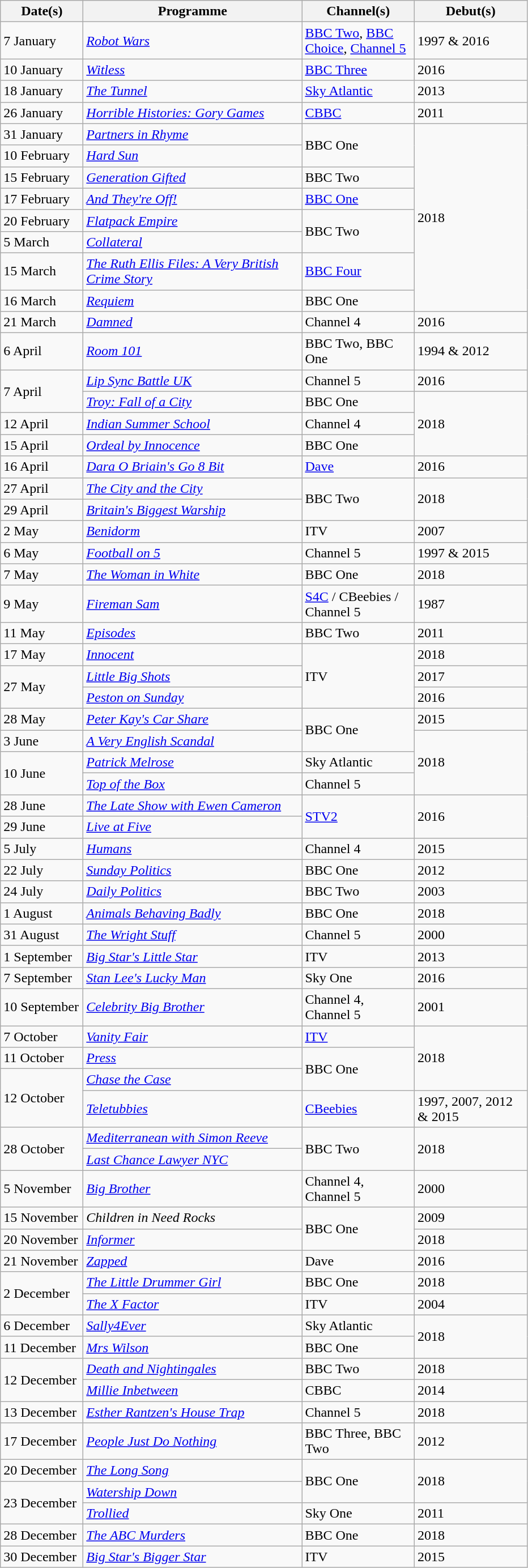<table class="wikitable">
<tr>
<th width=90>Date(s)</th>
<th width=250>Programme</th>
<th width=125>Channel(s)</th>
<th width=125>Debut(s)</th>
</tr>
<tr>
<td>7 January</td>
<td><em><a href='#'>Robot Wars</a></em></td>
<td><a href='#'>BBC Two</a>, <a href='#'>BBC Choice</a>, <a href='#'>Channel 5</a></td>
<td>1997 & 2016</td>
</tr>
<tr>
<td>10 January</td>
<td><em><a href='#'>Witless</a></em></td>
<td><a href='#'>BBC Three</a></td>
<td>2016</td>
</tr>
<tr>
<td>18 January</td>
<td><em><a href='#'>The Tunnel</a></em></td>
<td><a href='#'>Sky Atlantic</a></td>
<td>2013</td>
</tr>
<tr>
<td>26 January</td>
<td><em><a href='#'>Horrible Histories: Gory Games</a></em></td>
<td><a href='#'>CBBC</a></td>
<td>2011</td>
</tr>
<tr>
<td>31 January</td>
<td><em><a href='#'>Partners in Rhyme</a></em></td>
<td rowspan="2">BBC One</td>
<td rowspan="8">2018</td>
</tr>
<tr>
<td>10 February</td>
<td><em><a href='#'>Hard Sun</a></em></td>
</tr>
<tr>
<td>15 February</td>
<td><em><a href='#'>Generation Gifted</a></em></td>
<td>BBC Two</td>
</tr>
<tr>
<td>17 February</td>
<td><em><a href='#'>And They're Off!</a></em></td>
<td><a href='#'>BBC One</a></td>
</tr>
<tr>
<td>20 February</td>
<td><em><a href='#'>Flatpack Empire</a></em></td>
<td rowspan="2">BBC Two</td>
</tr>
<tr>
<td>5 March</td>
<td><em><a href='#'>Collateral</a></em></td>
</tr>
<tr>
<td>15 March</td>
<td><em><a href='#'>The Ruth Ellis Files: A Very British Crime Story</a></em></td>
<td><a href='#'>BBC Four</a></td>
</tr>
<tr>
<td>16 March</td>
<td><em><a href='#'>Requiem</a></em></td>
<td>BBC One</td>
</tr>
<tr>
<td>21 March</td>
<td><em><a href='#'>Damned</a></em></td>
<td>Channel 4</td>
<td>2016</td>
</tr>
<tr>
<td>6 April</td>
<td><em><a href='#'>Room 101</a></em></td>
<td>BBC Two, BBC One</td>
<td>1994 & 2012</td>
</tr>
<tr>
<td rowspan="2">7 April</td>
<td><em><a href='#'>Lip Sync Battle UK</a></em></td>
<td>Channel 5</td>
<td>2016</td>
</tr>
<tr>
<td><em><a href='#'>Troy: Fall of a City</a></em></td>
<td>BBC One</td>
<td rowspan="3">2018</td>
</tr>
<tr>
<td>12 April</td>
<td><em><a href='#'>Indian Summer School</a></em></td>
<td>Channel 4</td>
</tr>
<tr>
<td>15 April</td>
<td><em><a href='#'>Ordeal by Innocence</a></em></td>
<td>BBC One</td>
</tr>
<tr>
<td>16 April</td>
<td><em><a href='#'>Dara O Briain's Go 8 Bit</a></em></td>
<td><a href='#'>Dave</a></td>
<td>2016</td>
</tr>
<tr>
<td>27 April</td>
<td><em><a href='#'>The City and the City</a></em></td>
<td rowspan="2">BBC Two</td>
<td rowspan="2">2018</td>
</tr>
<tr>
<td>29 April</td>
<td><em><a href='#'>Britain's Biggest Warship</a></em></td>
</tr>
<tr>
<td>2 May</td>
<td><em><a href='#'>Benidorm</a></em></td>
<td>ITV</td>
<td>2007</td>
</tr>
<tr>
<td>6 May</td>
<td><em><a href='#'>Football on 5</a></em></td>
<td>Channel 5</td>
<td>1997 & 2015</td>
</tr>
<tr>
<td>7 May</td>
<td><em><a href='#'>The Woman in White</a></em></td>
<td>BBC One</td>
<td>2018</td>
</tr>
<tr>
<td>9 May</td>
<td><em><a href='#'>Fireman Sam</a></em></td>
<td><a href='#'>S4C</a> / CBeebies / Channel 5</td>
<td>1987</td>
</tr>
<tr>
<td>11 May</td>
<td><em><a href='#'>Episodes</a></em></td>
<td>BBC Two</td>
<td>2011</td>
</tr>
<tr>
<td>17 May</td>
<td><em><a href='#'>Innocent</a></em></td>
<td rowspan="3">ITV</td>
<td>2018</td>
</tr>
<tr>
<td rowspan="2">27 May</td>
<td><em><a href='#'>Little Big Shots</a></em></td>
<td>2017</td>
</tr>
<tr>
<td><em><a href='#'>Peston on Sunday</a></em></td>
<td>2016</td>
</tr>
<tr>
<td>28 May</td>
<td><em><a href='#'>Peter Kay's Car Share</a></em></td>
<td rowspan="2">BBC One</td>
<td>2015</td>
</tr>
<tr>
<td>3 June</td>
<td><em><a href='#'>A Very English Scandal</a></em></td>
<td rowspan="3">2018</td>
</tr>
<tr>
<td rowspan="2">10 June</td>
<td><em><a href='#'>Patrick Melrose</a></em></td>
<td>Sky Atlantic</td>
</tr>
<tr>
<td><em><a href='#'>Top of the Box</a></em></td>
<td>Channel 5</td>
</tr>
<tr>
<td>28 June</td>
<td><em><a href='#'>The Late Show with Ewen Cameron</a></em></td>
<td rowspan="2"><a href='#'>STV2</a></td>
<td rowspan="2">2016</td>
</tr>
<tr>
<td>29 June</td>
<td><em><a href='#'>Live at Five</a></em></td>
</tr>
<tr>
<td>5 July</td>
<td><em><a href='#'>Humans</a></em></td>
<td>Channel 4</td>
<td>2015</td>
</tr>
<tr>
<td>22 July</td>
<td><em><a href='#'>Sunday Politics</a></em></td>
<td>BBC One</td>
<td>2012</td>
</tr>
<tr>
<td>24 July</td>
<td><em><a href='#'>Daily Politics</a></em></td>
<td>BBC Two</td>
<td>2003</td>
</tr>
<tr>
<td>1 August</td>
<td><em><a href='#'>Animals Behaving Badly</a></em></td>
<td>BBC One</td>
<td>2018</td>
</tr>
<tr>
<td>31 August</td>
<td><em><a href='#'>The Wright Stuff</a></em></td>
<td>Channel 5</td>
<td>2000</td>
</tr>
<tr>
<td>1 September</td>
<td><em><a href='#'>Big Star's Little Star</a></em></td>
<td>ITV</td>
<td>2013</td>
</tr>
<tr>
<td>7 September</td>
<td><em><a href='#'>Stan Lee's Lucky Man</a></em></td>
<td>Sky One</td>
<td>2016</td>
</tr>
<tr>
<td>10 September</td>
<td><em><a href='#'>Celebrity Big Brother</a></em></td>
<td>Channel 4, Channel 5</td>
<td>2001</td>
</tr>
<tr>
<td>7 October</td>
<td><em><a href='#'>Vanity Fair</a></em></td>
<td><a href='#'>ITV</a></td>
<td rowspan="3">2018</td>
</tr>
<tr>
<td>11 October</td>
<td><em><a href='#'>Press</a></em></td>
<td rowspan="2">BBC One</td>
</tr>
<tr>
<td rowspan="2">12 October</td>
<td><em><a href='#'>Chase the Case</a></em></td>
</tr>
<tr>
<td><em><a href='#'>Teletubbies</a></em></td>
<td><a href='#'>CBeebies</a></td>
<td>1997, 2007, 2012 & 2015</td>
</tr>
<tr>
<td rowspan="2">28 October</td>
<td><em><a href='#'>Mediterranean with Simon Reeve</a></em></td>
<td rowspan="2">BBC Two</td>
<td rowspan="2">2018</td>
</tr>
<tr>
<td><em><a href='#'>Last Chance Lawyer NYC</a></em></td>
</tr>
<tr>
<td>5 November</td>
<td><em><a href='#'>Big Brother</a></em></td>
<td>Channel 4, Channel 5</td>
<td>2000</td>
</tr>
<tr>
<td>15 November</td>
<td><em>Children in Need Rocks</em></td>
<td rowspan="2">BBC One</td>
<td>2009</td>
</tr>
<tr>
<td>20 November</td>
<td><em><a href='#'>Informer</a></em></td>
<td>2018</td>
</tr>
<tr>
<td>21 November</td>
<td><em><a href='#'>Zapped</a></em></td>
<td>Dave</td>
<td>2016</td>
</tr>
<tr>
<td rowspan="2">2 December</td>
<td><em><a href='#'>The Little Drummer Girl</a></em></td>
<td>BBC One</td>
<td>2018</td>
</tr>
<tr>
<td><em><a href='#'>The X Factor</a></em></td>
<td>ITV</td>
<td>2004</td>
</tr>
<tr>
<td>6 December</td>
<td><em><a href='#'>Sally4Ever</a></em></td>
<td>Sky Atlantic</td>
<td rowspan="2">2018</td>
</tr>
<tr>
<td>11 December</td>
<td><em><a href='#'>Mrs Wilson</a></em></td>
<td>BBC One</td>
</tr>
<tr>
<td rowspan="2">12 December</td>
<td><em><a href='#'>Death and Nightingales</a></em></td>
<td>BBC Two</td>
<td>2018</td>
</tr>
<tr>
<td><em><a href='#'>Millie Inbetween</a></em></td>
<td>CBBC</td>
<td>2014</td>
</tr>
<tr>
<td>13 December</td>
<td><em><a href='#'>Esther Rantzen's House Trap</a></em></td>
<td>Channel 5</td>
<td>2018</td>
</tr>
<tr>
<td>17 December</td>
<td><em><a href='#'>People Just Do Nothing</a></em></td>
<td>BBC Three, BBC Two</td>
<td>2012</td>
</tr>
<tr>
<td>20 December</td>
<td><em><a href='#'>The Long Song</a></em></td>
<td rowspan="2">BBC One</td>
<td rowspan="2">2018</td>
</tr>
<tr>
<td rowspan="2">23 December</td>
<td><em><a href='#'>Watership Down</a></em></td>
</tr>
<tr>
<td><em><a href='#'>Trollied</a></em></td>
<td>Sky One</td>
<td>2011</td>
</tr>
<tr>
<td>28 December</td>
<td><em><a href='#'>The ABC Murders</a></em></td>
<td>BBC One</td>
<td>2018</td>
</tr>
<tr>
<td>30 December</td>
<td><em><a href='#'>Big Star's Bigger Star</a></em></td>
<td>ITV</td>
<td>2015</td>
</tr>
</table>
